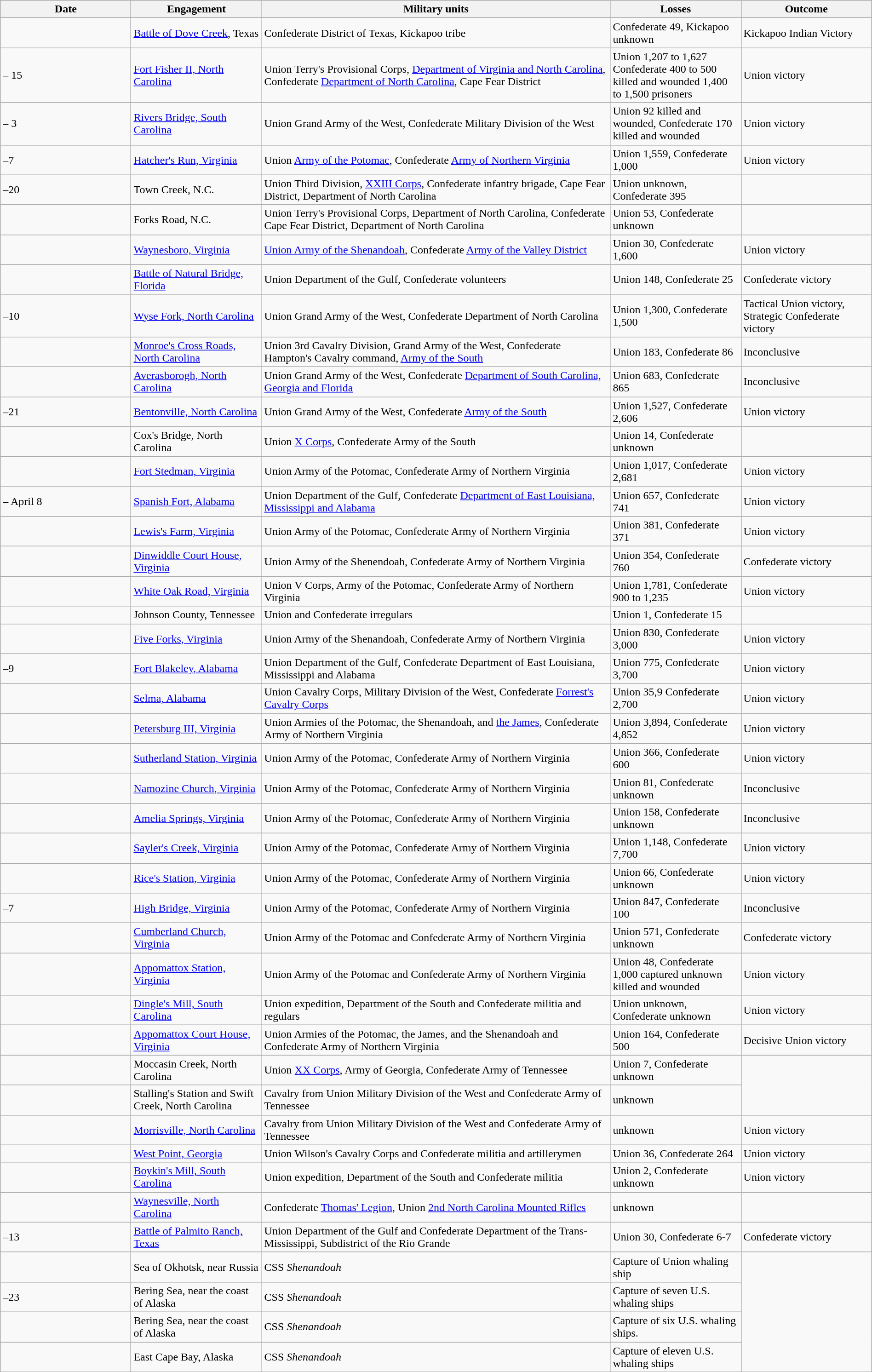<table class="wikitable sortable" width="100%">
<tr>
<th width="15%">Date</th>
<th width="15%">Engagement</th>
<th width="40%">Military units</th>
<th width="15%">Losses</th>
<th width="30%">Outcome</th>
</tr>
<tr>
<td></td>
<td><a href='#'>Battle of Dove Creek</a>, Texas</td>
<td>Confederate District of Texas, Kickapoo tribe</td>
<td>Confederate 49, Kickapoo unknown</td>
<td>Kickapoo Indian Victory</td>
</tr>
<tr>
<td> – 15</td>
<td><a href='#'>Fort Fisher II, North Carolina</a></td>
<td>Union Terry's Provisional Corps, <a href='#'>Department of Virginia and North Carolina</a>, Confederate <a href='#'>Department of North Carolina</a>, Cape Fear District</td>
<td>Union 1,207 to 1,627 Confederate 400 to 500 killed and wounded 1,400 to 1,500 prisoners</td>
<td>Union victory</td>
</tr>
<tr>
<td> – 3</td>
<td><a href='#'>Rivers Bridge, South Carolina</a></td>
<td>Union Grand Army of the West, Confederate Military Division of the West</td>
<td>Union 92 killed and wounded, Confederate 170 killed and wounded</td>
<td>Union victory</td>
</tr>
<tr>
<td>–7</td>
<td><a href='#'>Hatcher's Run, Virginia</a></td>
<td>Union <a href='#'>Army of the Potomac</a>, Confederate <a href='#'>Army of Northern Virginia</a></td>
<td>Union 1,559, Confederate 1,000</td>
<td>Union victory</td>
</tr>
<tr>
<td>–20</td>
<td>Town Creek, N.C.</td>
<td>Union Third Division, <a href='#'>XXIII Corps</a>, Confederate infantry brigade, Cape Fear District, Department of North Carolina</td>
<td>Union unknown, Confederate 395</td>
<td></td>
</tr>
<tr>
<td></td>
<td>Forks Road, N.C.</td>
<td>Union Terry's Provisional Corps, Department of North Carolina, Confederate Cape Fear District, Department of North Carolina</td>
<td>Union 53, Confederate unknown</td>
<td></td>
</tr>
<tr>
<td></td>
<td><a href='#'>Waynesboro, Virginia</a></td>
<td><a href='#'>Union Army of the Shenandoah</a>, Confederate <a href='#'>Army of the Valley District</a></td>
<td>Union 30, Confederate 1,600</td>
<td>Union victory</td>
</tr>
<tr>
<td></td>
<td><a href='#'>Battle of Natural Bridge, Florida</a></td>
<td>Union Department of the Gulf, Confederate volunteers</td>
<td>Union 148, Confederate 25</td>
<td>Confederate victory</td>
</tr>
<tr>
<td>–10</td>
<td><a href='#'>Wyse Fork, North Carolina</a></td>
<td>Union Grand Army of the West, Confederate Department of North Carolina</td>
<td>Union 1,300, Confederate 1,500</td>
<td>Tactical Union victory,<br>Strategic Confederate victory</td>
</tr>
<tr>
<td></td>
<td><a href='#'>Monroe's Cross Roads, North Carolina</a></td>
<td>Union 3rd Cavalry Division, Grand Army of the West, Confederate Hampton's Cavalry command, <a href='#'>Army of the South</a></td>
<td>Union 183, Confederate 86</td>
<td>Inconclusive</td>
</tr>
<tr>
<td></td>
<td><a href='#'>Averasborogh, North Carolina</a></td>
<td>Union Grand Army of the West, Confederate <a href='#'>Department of South Carolina, Georgia and Florida</a></td>
<td>Union 683, Confederate 865</td>
<td>Inconclusive</td>
</tr>
<tr>
<td>–21</td>
<td><a href='#'>Bentonville, North Carolina</a></td>
<td>Union Grand Army of the West, Confederate <a href='#'>Army of the South</a></td>
<td>Union 1,527, Confederate 2,606</td>
<td>Union victory</td>
</tr>
<tr>
<td></td>
<td>Cox's Bridge, North Carolina</td>
<td>Union <a href='#'>X Corps</a>, Confederate Army of the South</td>
<td>Union 14, Confederate unknown</td>
</tr>
<tr>
<td></td>
<td><a href='#'>Fort Stedman, Virginia</a></td>
<td>Union Army of the Potomac, Confederate Army of Northern Virginia</td>
<td>Union 1,017, Confederate 2,681</td>
<td>Union victory</td>
</tr>
<tr>
<td> – April 8</td>
<td><a href='#'>Spanish Fort, Alabama</a></td>
<td>Union Department of the Gulf, Confederate <a href='#'>Department of East Louisiana, Mississippi and Alabama</a></td>
<td>Union 657, Confederate 741</td>
<td>Union victory</td>
</tr>
<tr>
<td></td>
<td><a href='#'>Lewis's Farm, Virginia</a></td>
<td>Union Army of the Potomac, Confederate Army of Northern Virginia</td>
<td>Union 381, Confederate 371</td>
<td>Union victory</td>
</tr>
<tr>
<td></td>
<td><a href='#'>Dinwiddle Court House, Virginia</a></td>
<td>Union Army of the Shenendoah, Confederate Army of Northern Virginia</td>
<td>Union 354, Confederate 760</td>
<td>Confederate victory</td>
</tr>
<tr>
<td></td>
<td><a href='#'>White Oak Road, Virginia</a></td>
<td>Union V Corps, Army of the Potomac, Confederate Army of Northern Virginia</td>
<td>Union 1,781, Confederate 900 to 1,235</td>
<td>Union victory</td>
</tr>
<tr>
<td></td>
<td>Johnson County, Tennessee</td>
<td>Union and Confederate irregulars</td>
<td>Union 1, Confederate 15</td>
</tr>
<tr>
<td></td>
<td><a href='#'>Five Forks, Virginia</a></td>
<td>Union Army of the Shenandoah, Confederate Army of Northern Virginia</td>
<td>Union 830, Confederate 3,000</td>
<td>Union victory</td>
</tr>
<tr>
<td>–9</td>
<td><a href='#'>Fort Blakeley, Alabama</a></td>
<td>Union Department of the Gulf, Confederate Department of East Louisiana, Mississippi and Alabama</td>
<td>Union 775, Confederate 3,700</td>
<td>Union victory</td>
</tr>
<tr>
<td></td>
<td><a href='#'>Selma, Alabama</a></td>
<td>Union Cavalry Corps, Military Division of the West, Confederate <a href='#'>Forrest's Cavalry Corps</a></td>
<td>Union 35,9 Confederate 2,700</td>
<td>Union victory</td>
</tr>
<tr>
<td></td>
<td><a href='#'>Petersburg III, Virginia</a></td>
<td>Union Armies of the Potomac, the Shenandoah, and <a href='#'>the James</a>, Confederate Army of Northern Virginia</td>
<td>Union 3,894, Confederate 4,852</td>
<td>Union victory</td>
</tr>
<tr>
<td></td>
<td><a href='#'>Sutherland Station, Virginia</a></td>
<td>Union Army of the Potomac, Confederate Army of Northern Virginia</td>
<td>Union 366, Confederate 600</td>
<td>Union victory</td>
</tr>
<tr>
<td></td>
<td><a href='#'>Namozine Church, Virginia</a></td>
<td>Union Army of the Potomac, Confederate Army of Northern Virginia</td>
<td>Union 81, Confederate unknown</td>
<td>Inconclusive</td>
</tr>
<tr>
<td></td>
<td><a href='#'>Amelia Springs, Virginia</a></td>
<td>Union Army of the Potomac, Confederate Army of Northern Virginia</td>
<td>Union 158, Confederate unknown</td>
<td>Inconclusive</td>
</tr>
<tr>
<td></td>
<td><a href='#'>Sayler's Creek, Virginia</a></td>
<td>Union Army of the Potomac, Confederate Army of Northern Virginia</td>
<td>Union 1,148, Confederate 7,700</td>
<td>Union victory</td>
</tr>
<tr>
<td></td>
<td><a href='#'>Rice's Station, Virginia</a></td>
<td>Union Army of the Potomac, Confederate Army of Northern Virginia</td>
<td>Union 66, Confederate unknown</td>
<td>Union victory</td>
</tr>
<tr>
<td>–7</td>
<td><a href='#'>High Bridge, Virginia</a></td>
<td>Union Army of the Potomac, Confederate Army of Northern Virginia</td>
<td>Union 847, Confederate 100</td>
<td>Inconclusive</td>
</tr>
<tr>
<td></td>
<td><a href='#'>Cumberland Church, Virginia</a></td>
<td>Union Army of the Potomac and Confederate Army of Northern Virginia</td>
<td>Union 571, Confederate unknown</td>
<td>Confederate victory</td>
</tr>
<tr>
<td></td>
<td><a href='#'>Appomattox Station, Virginia</a></td>
<td>Union Army of the Potomac and Confederate Army of Northern Virginia</td>
<td>Union 48, Confederate 1,000 captured unknown killed and wounded</td>
<td>Union victory</td>
</tr>
<tr>
<td></td>
<td><a href='#'>Dingle's Mill, South Carolina</a></td>
<td>Union expedition, Department of the South and Confederate militia and regulars</td>
<td>Union unknown, Confederate unknown</td>
<td>Union victory</td>
</tr>
<tr>
<td></td>
<td><a href='#'>Appomattox Court House, Virginia</a></td>
<td>Union Armies of the Potomac, the James, and the Shenandoah and Confederate Army of Northern Virginia</td>
<td>Union 164, Confederate 500</td>
<td>Decisive Union victory</td>
</tr>
<tr>
<td></td>
<td>Moccasin Creek, North Carolina</td>
<td>Union <a href='#'>XX Corps</a>, Army of Georgia, Confederate Army of Tennessee</td>
<td>Union 7, Confederate unknown</td>
</tr>
<tr>
<td></td>
<td>Stalling's Station and Swift Creek, North Carolina</td>
<td>Cavalry from Union Military Division of the West and Confederate Army of Tennessee</td>
<td>unknown</td>
</tr>
<tr>
<td></td>
<td><a href='#'>Morrisville, North Carolina</a></td>
<td>Cavalry from Union Military Division of the West and Confederate Army of Tennessee</td>
<td>unknown</td>
<td>Union victory</td>
</tr>
<tr>
<td></td>
<td><a href='#'>West Point, Georgia</a></td>
<td>Union Wilson's Cavalry Corps and Confederate militia and artillerymen</td>
<td>Union 36, Confederate 264</td>
<td>Union victory</td>
</tr>
<tr>
<td></td>
<td><a href='#'>Boykin's Mill, South Carolina</a></td>
<td>Union expedition, Department of the South and Confederate militia</td>
<td>Union 2, Confederate unknown</td>
<td>Union victory</td>
</tr>
<tr>
<td></td>
<td><a href='#'>Waynesville, North Carolina</a></td>
<td>Confederate <a href='#'>Thomas' Legion</a>, Union <a href='#'>2nd North Carolina Mounted Rifles</a></td>
<td>unknown</td>
<td></td>
</tr>
<tr>
<td>–13</td>
<td><a href='#'>Battle of Palmito Ranch, Texas</a></td>
<td>Union Department of the Gulf and Confederate Department of the Trans-Mississippi, Subdistrict of the Rio Grande</td>
<td>Union 30, Confederate 6-7</td>
<td>Confederate victory</td>
</tr>
<tr>
<td></td>
<td>Sea of Okhotsk, near Russia</td>
<td>CSS <em>Shenandoah</em></td>
<td>Capture of Union whaling ship</td>
</tr>
<tr>
<td>–23</td>
<td>Bering Sea, near the coast of Alaska</td>
<td>CSS <em>Shenandoah</em></td>
<td>Capture of seven U.S. whaling ships</td>
</tr>
<tr>
<td></td>
<td>Bering Sea, near the coast of Alaska</td>
<td>CSS <em>Shenandoah</em></td>
<td>Capture of six U.S. whaling ships.</td>
</tr>
<tr>
<td></td>
<td>East Cape Bay, Alaska</td>
<td>CSS <em>Shenandoah</em></td>
<td>Capture of eleven U.S. whaling ships</td>
</tr>
</table>
